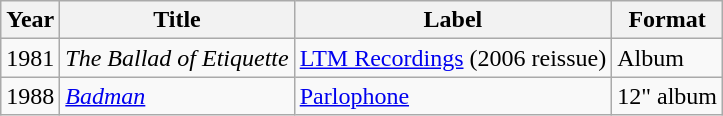<table class="wikitable">
<tr>
<th><strong>Year</strong></th>
<th><strong>Title</strong></th>
<th><strong>Label</strong></th>
<th>Format</th>
</tr>
<tr>
<td>1981</td>
<td><em>The Ballad of Etiquette</em></td>
<td><a href='#'>LTM Recordings</a> (2006 reissue)</td>
<td>Album</td>
</tr>
<tr>
<td>1988</td>
<td><em><a href='#'>Badman</a></em></td>
<td><a href='#'>Parlophone</a></td>
<td>12" album</td>
</tr>
</table>
